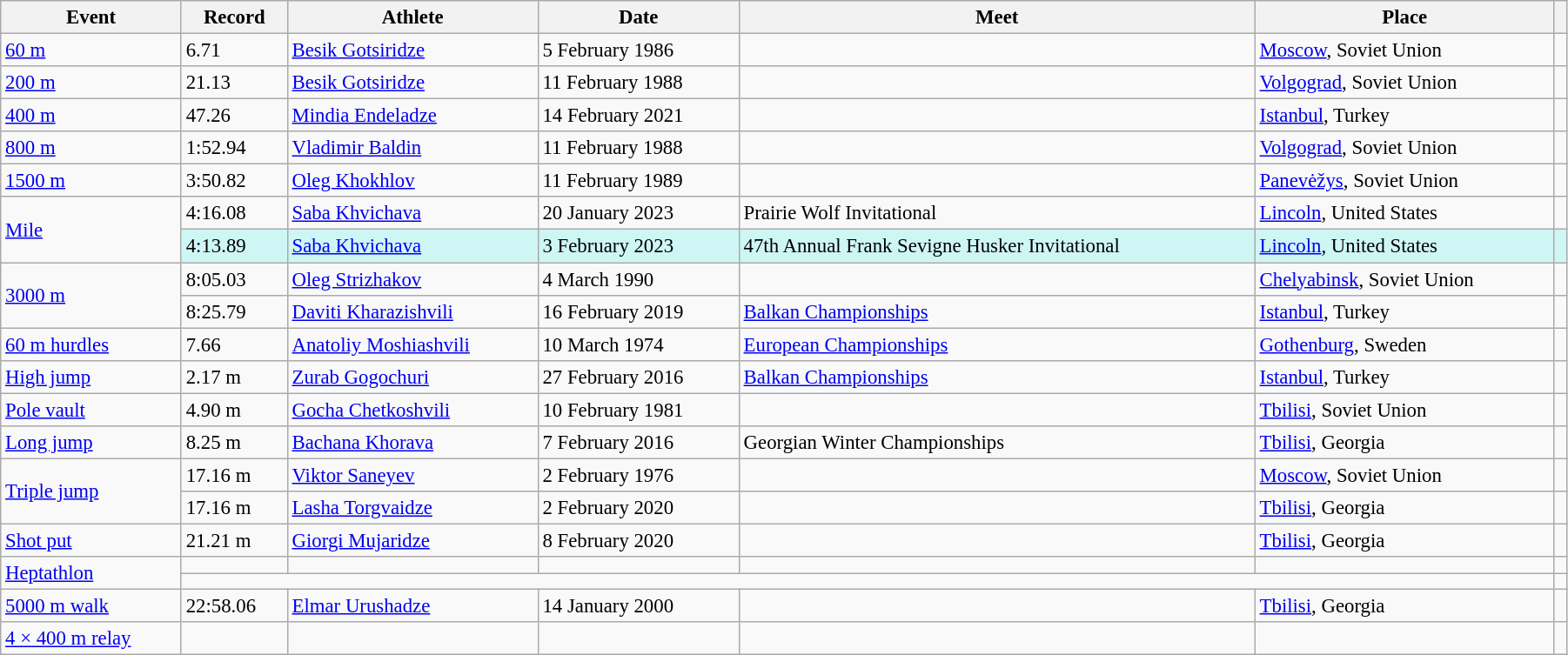<table class="wikitable" style="font-size:95%; width: 95%;">
<tr>
<th>Event</th>
<th>Record</th>
<th>Athlete</th>
<th>Date</th>
<th>Meet</th>
<th>Place</th>
<th></th>
</tr>
<tr>
<td><a href='#'>60 m</a></td>
<td>6.71</td>
<td><a href='#'>Besik Gotsiridze</a></td>
<td>5 February 1986</td>
<td></td>
<td><a href='#'>Moscow</a>, Soviet Union</td>
<td></td>
</tr>
<tr>
<td><a href='#'>200 m</a></td>
<td>21.13</td>
<td><a href='#'>Besik Gotsiridze</a></td>
<td>11 February 1988</td>
<td></td>
<td><a href='#'>Volgograd</a>, Soviet Union</td>
<td></td>
</tr>
<tr>
<td><a href='#'>400 m</a></td>
<td>47.26</td>
<td><a href='#'>Mindia Endeladze</a></td>
<td>14 February 2021</td>
<td></td>
<td><a href='#'>Istanbul</a>, Turkey</td>
<td></td>
</tr>
<tr>
<td><a href='#'>800 m</a></td>
<td>1:52.94</td>
<td><a href='#'>Vladimir Baldin</a></td>
<td>11 February 1988</td>
<td></td>
<td><a href='#'>Volgograd</a>, Soviet Union</td>
<td></td>
</tr>
<tr>
<td><a href='#'>1500 m</a></td>
<td>3:50.82</td>
<td><a href='#'>Oleg Khokhlov</a></td>
<td>11 February 1989</td>
<td></td>
<td><a href='#'>Panevėžys</a>, Soviet Union</td>
<td></td>
</tr>
<tr>
<td rowspan=2><a href='#'>Mile</a></td>
<td>4:16.08 </td>
<td><a href='#'>Saba Khvichava</a></td>
<td>20 January 2023</td>
<td>Prairie Wolf Invitational</td>
<td><a href='#'>Lincoln</a>, United States</td>
<td></td>
</tr>
<tr bgcolor=#CEF6F5>
<td>4:13.89 </td>
<td><a href='#'>Saba Khvichava</a></td>
<td>3 February 2023</td>
<td>47th Annual Frank Sevigne Husker Invitational</td>
<td><a href='#'>Lincoln</a>, United States</td>
<td></td>
</tr>
<tr>
<td rowspan=2><a href='#'>3000 m</a></td>
<td>8:05.03 </td>
<td><a href='#'>Oleg Strizhakov</a></td>
<td>4 March 1990</td>
<td></td>
<td><a href='#'>Chelyabinsk</a>, Soviet Union</td>
<td></td>
</tr>
<tr>
<td>8:25.79</td>
<td><a href='#'>Daviti Kharazishvili</a></td>
<td>16 February 2019</td>
<td><a href='#'>Balkan Championships</a></td>
<td><a href='#'>Istanbul</a>, Turkey</td>
<td></td>
</tr>
<tr>
<td><a href='#'>60 m hurdles</a></td>
<td>7.66</td>
<td><a href='#'>Anatoliy Moshiashvili</a></td>
<td>10 March 1974</td>
<td><a href='#'>European Championships</a></td>
<td><a href='#'>Gothenburg</a>, Sweden</td>
<td></td>
</tr>
<tr>
<td><a href='#'>High jump</a></td>
<td>2.17 m</td>
<td><a href='#'>Zurab Gogochuri</a></td>
<td>27 February 2016</td>
<td><a href='#'>Balkan Championships</a></td>
<td><a href='#'>Istanbul</a>, Turkey</td>
<td></td>
</tr>
<tr>
<td><a href='#'>Pole vault</a></td>
<td>4.90 m</td>
<td><a href='#'>Gocha Chetkoshvili</a></td>
<td>10 February 1981</td>
<td></td>
<td><a href='#'>Tbilisi</a>, Soviet Union</td>
<td></td>
</tr>
<tr>
<td><a href='#'>Long jump</a></td>
<td>8.25 m</td>
<td><a href='#'>Bachana Khorava</a></td>
<td>7 February 2016</td>
<td>Georgian Winter Championships</td>
<td><a href='#'>Tbilisi</a>, Georgia</td>
<td></td>
</tr>
<tr>
<td rowspan=2><a href='#'>Triple jump</a></td>
<td>17.16 m</td>
<td><a href='#'>Viktor Saneyev</a></td>
<td>2 February 1976</td>
<td></td>
<td><a href='#'>Moscow</a>, Soviet Union</td>
</tr>
<tr>
<td>17.16 m</td>
<td><a href='#'>Lasha Torgvaidze</a></td>
<td>2 February 2020</td>
<td></td>
<td><a href='#'>Tbilisi</a>, Georgia</td>
<td></td>
</tr>
<tr>
<td><a href='#'>Shot put</a></td>
<td>21.21 m</td>
<td><a href='#'>Giorgi Mujaridze</a></td>
<td>8 February 2020</td>
<td></td>
<td><a href='#'>Tbilisi</a>, Georgia</td>
<td></td>
</tr>
<tr>
<td rowspan=2><a href='#'>Heptathlon</a></td>
<td></td>
<td></td>
<td></td>
<td></td>
<td></td>
<td></td>
</tr>
<tr>
<td colspan=5></td>
<td></td>
</tr>
<tr>
<td><a href='#'>5000 m walk</a></td>
<td>22:58.06</td>
<td><a href='#'>Elmar Urushadze</a></td>
<td>14 January 2000</td>
<td></td>
<td><a href='#'>Tbilisi</a>, Georgia</td>
<td></td>
</tr>
<tr>
<td><a href='#'>4 × 400 m relay</a></td>
<td></td>
<td></td>
<td></td>
<td></td>
<td></td>
<td></td>
</tr>
</table>
